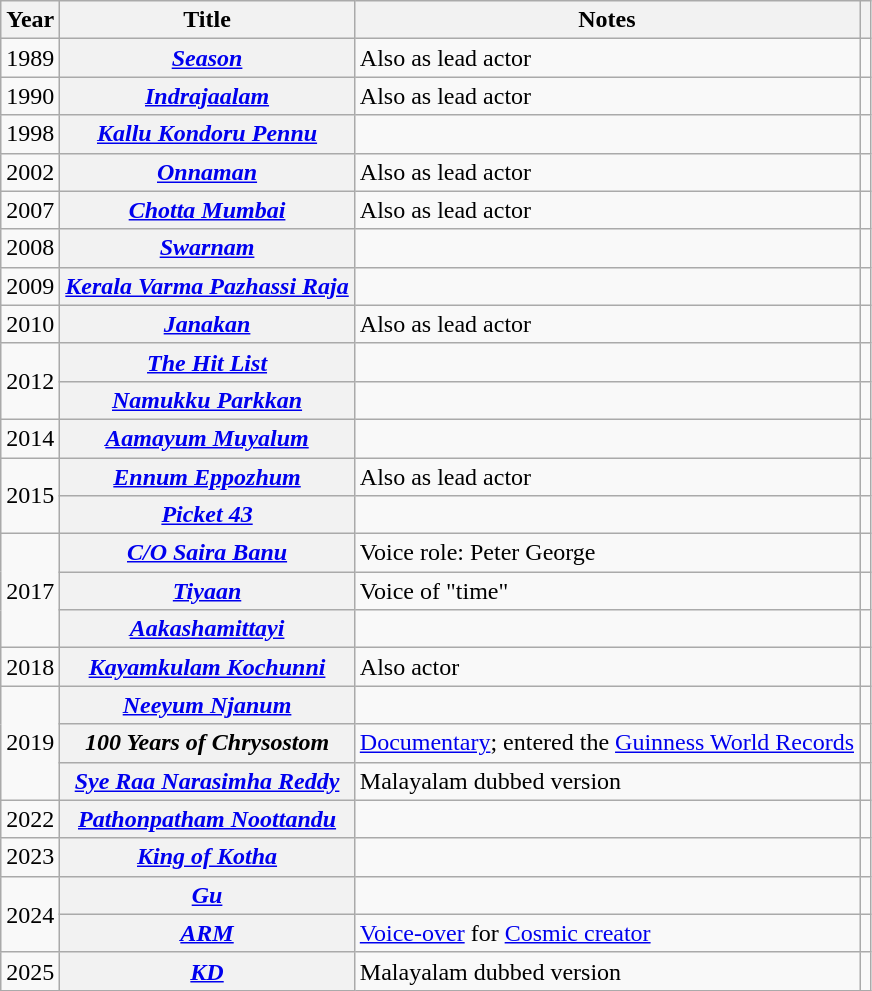<table class="wikitable plainrowheaders sortable" style="margin-right: 0;">
<tr>
<th scope="col">Year</th>
<th scope="col">Title</th>
<th scope="col" class="unsortable">Notes</th>
<th scope="col" class="unsortable"></th>
</tr>
<tr>
<td>1989</td>
<th scope="row"><em><a href='#'>Season</a></em></th>
<td>Also as lead actor</td>
<td></td>
</tr>
<tr>
<td>1990</td>
<th scope="row"><em><a href='#'>Indrajaalam</a></em></th>
<td>Also as lead actor</td>
<td></td>
</tr>
<tr>
<td>1998</td>
<th scope="row"><em><a href='#'>Kallu Kondoru Pennu</a></em></th>
<td></td>
<td style="text-align:center;"></td>
</tr>
<tr>
<td>2002</td>
<th scope="row"><em><a href='#'>Onnaman</a></em></th>
<td>Also as lead actor</td>
<td></td>
</tr>
<tr>
<td>2007</td>
<th scope="row"><em><a href='#'>Chotta Mumbai</a></em></th>
<td>Also as lead actor</td>
<td></td>
</tr>
<tr>
<td>2008</td>
<th scope="row"><em><a href='#'>Swarnam</a></em></th>
<td></td>
<td style="text-align:center;"></td>
</tr>
<tr>
<td>2009</td>
<th scope="row"><em><a href='#'>Kerala Varma Pazhassi Raja</a> </em></th>
<td></td>
<td style="text-align:center;"></td>
</tr>
<tr>
<td>2010</td>
<th scope="row"><em><a href='#'>Janakan</a></em></th>
<td>Also as lead actor</td>
<td></td>
</tr>
<tr>
<td rowspan="2">2012</td>
<th scope="row"><em><a href='#'>The Hit List</a></em></th>
<td></td>
<td style="text-align:center;"></td>
</tr>
<tr>
<th scope="row"><em><a href='#'>Namukku Parkkan</a></em></th>
<td></td>
<td style="text-align:center;"></td>
</tr>
<tr>
<td>2014</td>
<th scope="row"><em><a href='#'>Aamayum Muyalum</a></em></th>
<td></td>
<td style="text-align:center;"></td>
</tr>
<tr>
<td rowspan="2">2015</td>
<th scope="row"><em><a href='#'>Ennum Eppozhum</a></em></th>
<td>Also as lead actor</td>
<td></td>
</tr>
<tr>
<th scope="row"><em><a href='#'>Picket 43</a></em></th>
<td></td>
<td style="text-align:center;"></td>
</tr>
<tr>
<td rowspan="3">2017</td>
<th scope="row"><em><a href='#'>C/O Saira Banu</a></em></th>
<td>Voice role: Peter George</td>
<td></td>
</tr>
<tr>
<th scope="row"><em><a href='#'>Tiyaan</a></em></th>
<td>Voice of "time"</td>
<td style="text-align:center;"></td>
</tr>
<tr>
<th scope="row"><em><a href='#'>Aakashamittayi</a></em></th>
<td></td>
<td style="text-align:center;"></td>
</tr>
<tr>
<td>2018</td>
<th scope="row"><em><a href='#'>Kayamkulam Kochunni</a></em></th>
<td>Also actor</td>
<td></td>
</tr>
<tr>
<td rowspan="3">2019</td>
<th scope="row"><em><a href='#'>Neeyum Njanum</a></em></th>
<td></td>
<td></td>
</tr>
<tr>
<th scope="row"><em>100 Years of Chrysostom</em></th>
<td><a href='#'>Documentary</a>; entered the <a href='#'>Guinness World Records</a></td>
<td style="text-align:center;"></td>
</tr>
<tr>
<th scope="row"><em><a href='#'>Sye Raa Narasimha Reddy</a></em></th>
<td>Malayalam dubbed version</td>
<td style="text-align:center;"></td>
</tr>
<tr>
<td>2022</td>
<th scope="row"><em><a href='#'>Pathonpatham Noottandu</a></em></th>
<td></td>
<td></td>
</tr>
<tr>
<td>2023</td>
<th scope="row"><em><a href='#'>King of Kotha</a></em></th>
<td></td>
<td></td>
</tr>
<tr>
<td rowspan="2">2024</td>
<th scope="row"><em><a href='#'>Gu</a></em></th>
<td></td>
<td></td>
</tr>
<tr>
<th scope="row"><em><a href='#'>ARM</a></em></th>
<td><a href='#'>Voice-over</a> for <a href='#'>Cosmic creator</a></td>
<td></td>
</tr>
<tr>
<td>2025</td>
<th scope="row"><em><a href='#'>KD</a></em></th>
<td>Malayalam dubbed version</td>
<td></td>
</tr>
</table>
